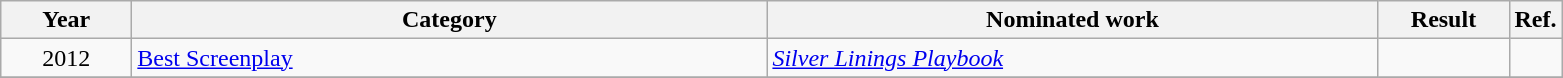<table class=wikitable>
<tr>
<th scope="col" style="width:5em;">Year</th>
<th scope="col" style="width:26em;">Category</th>
<th scope="col" style="width:25em;">Nominated work</th>
<th scope="col" style="width:5em;">Result</th>
<th>Ref.</th>
</tr>
<tr>
<td style="text-align:center;">2012</td>
<td><a href='#'>Best Screenplay</a></td>
<td><em><a href='#'>Silver Linings Playbook</a></em></td>
<td></td>
<td></td>
</tr>
<tr>
</tr>
</table>
